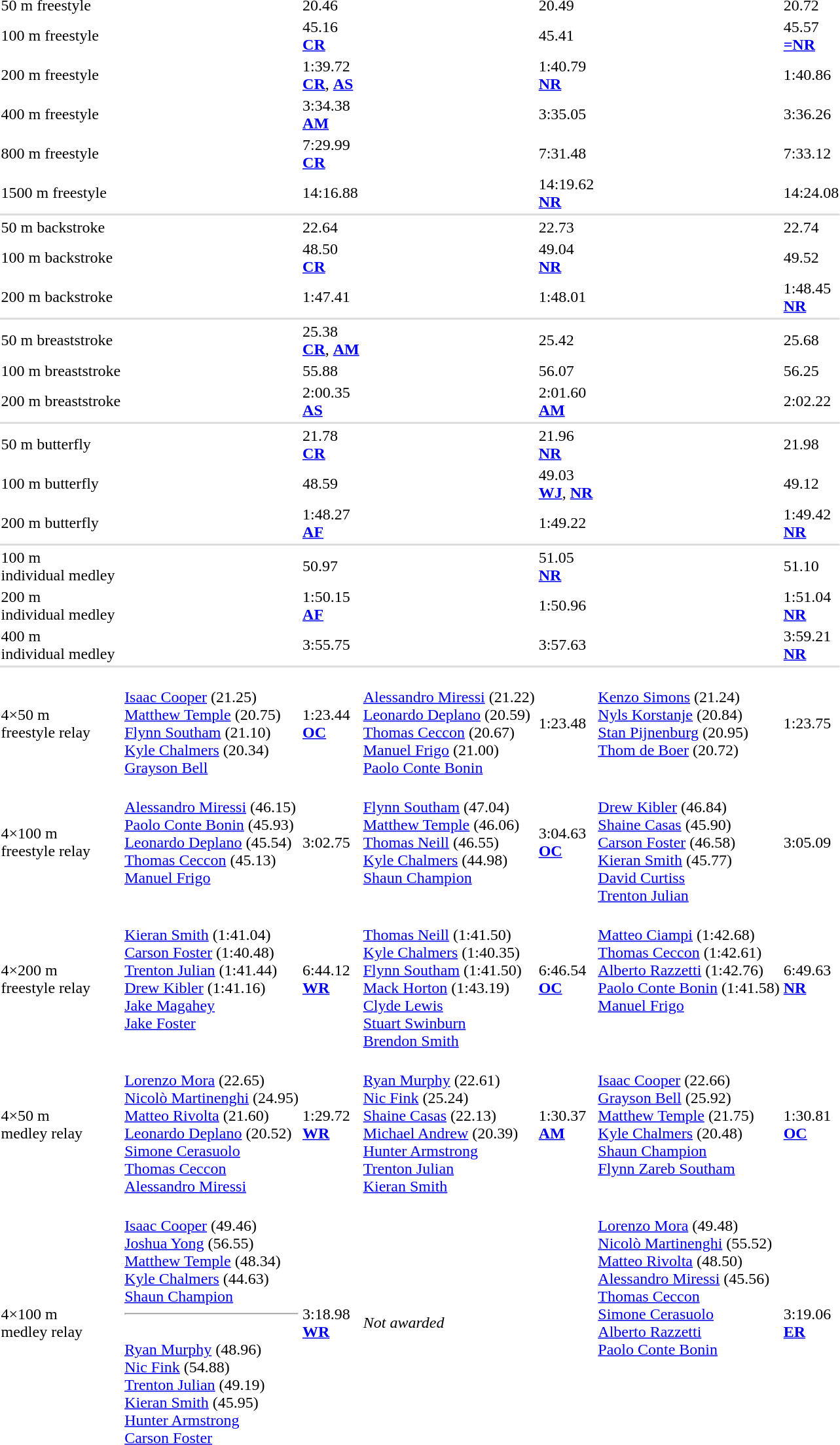<table>
<tr>
<td>50 m freestyle<br></td>
<td></td>
<td>20.46</td>
<td></td>
<td>20.49</td>
<td></td>
<td>20.72</td>
</tr>
<tr>
<td>100 m freestyle<br></td>
<td></td>
<td>45.16<br><strong><a href='#'>CR</a></strong></td>
<td></td>
<td>45.41</td>
<td></td>
<td>45.57<br><strong><a href='#'>=NR</a></strong></td>
</tr>
<tr>
<td>200 m freestyle<br></td>
<td></td>
<td>1:39.72<br><strong><a href='#'>CR</a></strong>, <strong><a href='#'>AS</a></strong></td>
<td></td>
<td>1:40.79<br><strong><a href='#'>NR</a></strong></td>
<td></td>
<td>1:40.86</td>
</tr>
<tr>
<td>400 m freestyle<br></td>
<td></td>
<td>3:34.38<br><strong><a href='#'>AM</a></strong></td>
<td></td>
<td>3:35.05</td>
<td></td>
<td>3:36.26</td>
</tr>
<tr>
<td>800 m freestyle<br></td>
<td></td>
<td>7:29.99<br><strong><a href='#'>CR</a></strong></td>
<td></td>
<td>7:31.48</td>
<td></td>
<td>7:33.12</td>
</tr>
<tr>
<td>1500 m freestyle<br></td>
<td></td>
<td>14:16.88</td>
<td></td>
<td>14:19.62<br><strong><a href='#'>NR</a></strong></td>
<td></td>
<td>14:24.08</td>
</tr>
<tr bgcolor=#DDDDDD>
<td colspan=7></td>
</tr>
<tr>
<td>50 m backstroke<br></td>
<td></td>
<td>22.64</td>
<td></td>
<td>22.73</td>
<td></td>
<td>22.74</td>
</tr>
<tr>
<td>100 m backstroke<br></td>
<td></td>
<td>48.50<br><strong><a href='#'>CR</a></strong></td>
<td></td>
<td>49.04<br><strong><a href='#'>NR</a></strong></td>
<td></td>
<td>49.52</td>
</tr>
<tr>
<td>200 m backstroke<br></td>
<td></td>
<td>1:47.41</td>
<td></td>
<td>1:48.01</td>
<td></td>
<td>1:48.45<br><strong><a href='#'>NR</a></strong></td>
</tr>
<tr bgcolor=#DDDDDD>
<td colspan=7></td>
</tr>
<tr>
<td>50 m breaststroke<br></td>
<td></td>
<td>25.38<br><strong><a href='#'>CR</a></strong>, <strong><a href='#'>AM</a></strong></td>
<td></td>
<td>25.42</td>
<td></td>
<td>25.68</td>
</tr>
<tr>
<td>100 m breaststroke<br></td>
<td></td>
<td>55.88</td>
<td></td>
<td>56.07</td>
<td></td>
<td>56.25</td>
</tr>
<tr>
<td>200 m breaststroke<br></td>
<td></td>
<td>2:00.35<br><strong><a href='#'>AS</a></strong></td>
<td></td>
<td>2:01.60<br><strong><a href='#'>AM</a></strong></td>
<td></td>
<td>2:02.22</td>
</tr>
<tr bgcolor=#DDDDDD>
<td colspan=7></td>
</tr>
<tr>
<td>50 m butterfly<br></td>
<td></td>
<td>21.78<br><strong><a href='#'>CR</a></strong></td>
<td></td>
<td>21.96<br><strong><a href='#'>NR</a></strong></td>
<td></td>
<td>21.98</td>
</tr>
<tr>
<td>100 m butterfly<br></td>
<td></td>
<td>48.59</td>
<td></td>
<td>49.03<br><strong><a href='#'>WJ</a></strong>, <strong><a href='#'>NR</a></strong></td>
<td></td>
<td>49.12</td>
</tr>
<tr>
<td>200 m butterfly<br></td>
<td></td>
<td>1:48.27<br><strong><a href='#'>AF</a></strong></td>
<td></td>
<td>1:49.22</td>
<td></td>
<td>1:49.42<br><strong><a href='#'>NR</a></strong></td>
</tr>
<tr bgcolor=#DDDDDD>
<td colspan=7></td>
</tr>
<tr>
<td>100 m<br>individual medley<br></td>
<td></td>
<td>50.97</td>
<td></td>
<td>51.05<br><strong><a href='#'>NR</a></strong></td>
<td></td>
<td>51.10</td>
</tr>
<tr>
<td>200 m<br>individual medley<br></td>
<td></td>
<td>1:50.15<br><strong><a href='#'>AF</a></strong></td>
<td></td>
<td>1:50.96</td>
<td></td>
<td>1:51.04<br><strong><a href='#'>NR</a></strong></td>
</tr>
<tr>
<td>400 m<br>individual medley<br></td>
<td></td>
<td>3:55.75</td>
<td></td>
<td>3:57.63</td>
<td></td>
<td>3:59.21<br><strong><a href='#'>NR</a></strong></td>
</tr>
<tr bgcolor=#DDDDDD>
<td colspan=7></td>
</tr>
<tr>
<td>4×50 m<br>freestyle relay<br></td>
<td valign=top><br><a href='#'>Isaac Cooper</a> (21.25)<br><a href='#'>Matthew Temple</a> (20.75)<br><a href='#'>Flynn Southam</a> (21.10)<br><a href='#'>Kyle Chalmers</a> (20.34)<br><a href='#'>Grayson Bell</a></td>
<td>1:23.44<br><strong><a href='#'>OC</a></strong></td>
<td valign=top><br><a href='#'>Alessandro Miressi</a> (21.22)<br><a href='#'>Leonardo Deplano</a> (20.59)<br><a href='#'>Thomas Ceccon</a> (20.67)<br><a href='#'>Manuel Frigo</a> (21.00)<br><a href='#'>Paolo Conte Bonin</a></td>
<td>1:23.48</td>
<td valign=top><br><a href='#'>Kenzo Simons</a> (21.24)<br><a href='#'>Nyls Korstanje</a> (20.84)<br><a href='#'>Stan Pijnenburg</a> (20.95)<br><a href='#'>Thom de Boer</a> (20.72)</td>
<td>1:23.75</td>
</tr>
<tr>
<td>4×100 m<br>freestyle relay<br></td>
<td valign=top><br><a href='#'>Alessandro Miressi</a> (46.15)<br><a href='#'>Paolo Conte Bonin</a> (45.93)<br><a href='#'>Leonardo Deplano</a> (45.54)<br><a href='#'>Thomas Ceccon</a> (45.13)<br><a href='#'>Manuel Frigo</a></td>
<td>3:02.75<br></td>
<td valign=top><br><a href='#'>Flynn Southam</a> (47.04)<br><a href='#'>Matthew Temple</a> (46.06)<br><a href='#'>Thomas Neill</a> (46.55)<br><a href='#'>Kyle Chalmers</a> (44.98)<br><a href='#'>Shaun Champion</a></td>
<td>3:04.63<br><strong><a href='#'>OC</a></strong></td>
<td valign=top><br><a href='#'>Drew Kibler</a> (46.84)<br><a href='#'>Shaine Casas</a> (45.90)<br><a href='#'>Carson Foster</a> (46.58)<br><a href='#'>Kieran Smith</a> (45.77)<br><a href='#'>David Curtiss</a><br><a href='#'>Trenton Julian</a></td>
<td>3:05.09</td>
</tr>
<tr>
<td>4×200 m<br>freestyle relay<br></td>
<td valign=top><br><a href='#'>Kieran Smith</a> (1:41.04)<br><a href='#'>Carson Foster</a> (1:40.48)<br><a href='#'>Trenton Julian</a> (1:41.44)<br><a href='#'>Drew Kibler</a> (1:41.16)<br><a href='#'>Jake Magahey</a><br><a href='#'>Jake Foster</a></td>
<td>6:44.12<br><strong><a href='#'>WR</a></strong></td>
<td valign=top><br><a href='#'>Thomas Neill</a> (1:41.50)<br><a href='#'>Kyle Chalmers</a> (1:40.35)<br><a href='#'>Flynn Southam</a> (1:41.50)<br><a href='#'>Mack Horton</a> (1:43.19)<br><a href='#'>Clyde Lewis</a><br><a href='#'>Stuart Swinburn</a><br><a href='#'>Brendon Smith</a></td>
<td>6:46.54<br><strong><a href='#'>OC</a></strong></td>
<td valign=top><br><a href='#'>Matteo Ciampi</a> (1:42.68)<br><a href='#'>Thomas Ceccon</a> (1:42.61)<br><a href='#'>Alberto Razzetti</a> (1:42.76)<br><a href='#'>Paolo Conte Bonin</a> (1:41.58)<br><a href='#'>Manuel Frigo</a></td>
<td>6:49.63<br><strong><a href='#'>NR</a></strong></td>
</tr>
<tr>
<td>4×50 m<br>medley relay<br></td>
<td valign=top><br><a href='#'>Lorenzo Mora</a> (22.65)<br><a href='#'>Nicolò Martinenghi</a> (24.95)<br><a href='#'>Matteo Rivolta</a> (21.60)<br><a href='#'>Leonardo Deplano</a> (20.52)<br><a href='#'>Simone Cerasuolo</a><br><a href='#'>Thomas Ceccon</a><br><a href='#'>Alessandro Miressi</a></td>
<td>1:29.72<br><strong><a href='#'>WR</a></strong></td>
<td valign=top><br><a href='#'>Ryan Murphy</a> (22.61)<br><a href='#'>Nic Fink</a> (25.24)<br><a href='#'>Shaine Casas</a> (22.13)<br><a href='#'>Michael Andrew</a> (20.39)<br><a href='#'>Hunter Armstrong</a><br><a href='#'>Trenton Julian</a><br><a href='#'>Kieran Smith</a></td>
<td>1:30.37<br><strong><a href='#'>AM</a></strong></td>
<td valign=top><br><a href='#'>Isaac Cooper</a> (22.66)<br><a href='#'>Grayson Bell</a> (25.92)<br><a href='#'>Matthew Temple</a> (21.75)<br><a href='#'>Kyle Chalmers</a> (20.48)<br><a href='#'>Shaun Champion</a><br><a href='#'>Flynn Zareb Southam</a></td>
<td>1:30.81<br><strong><a href='#'>OC</a></strong></td>
</tr>
<tr>
<td>4×100 m<br>medley relay<br></td>
<td valign=top><br><a href='#'>Isaac Cooper</a> (49.46)<br><a href='#'>Joshua Yong</a> (56.55)<br><a href='#'>Matthew Temple</a> (48.34)<br><a href='#'>Kyle Chalmers</a> (44.63)<br><a href='#'>Shaun Champion</a><hr><br><a href='#'>Ryan Murphy</a> (48.96)<br><a href='#'>Nic Fink</a> (54.88)<br><a href='#'>Trenton Julian</a> (49.19)<br><a href='#'>Kieran Smith</a> (45.95)<br><a href='#'>Hunter Armstrong</a><br><a href='#'>Carson Foster</a></td>
<td>3:18.98<br><strong><a href='#'>WR</a></strong></td>
<td colspan=2><em>Not awarded</em></td>
<td valign=top><br><a href='#'>Lorenzo Mora</a> (49.48)<br><a href='#'>Nicolò Martinenghi</a> (55.52)<br><a href='#'>Matteo Rivolta</a> (48.50)<br><a href='#'>Alessandro Miressi</a> (45.56)<br><a href='#'>Thomas Ceccon</a><br><a href='#'>Simone Cerasuolo</a><br><a href='#'>Alberto Razzetti</a><br><a href='#'>Paolo Conte Bonin</a></td>
<td>3:19.06<br><strong><a href='#'>ER</a></strong></td>
</tr>
</table>
